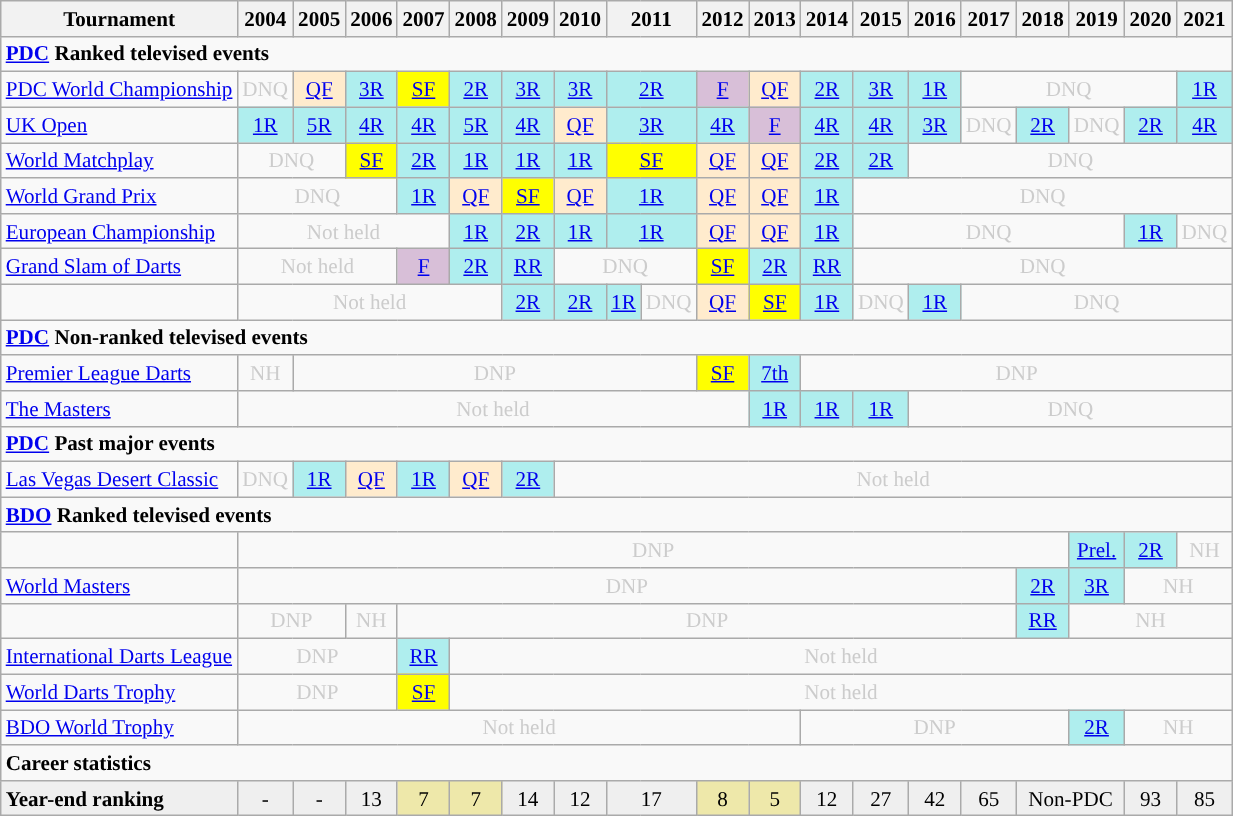<table class=wikitable style=text-align:center;font-size:88%>
<tr>
<th>Tournament</th>
<th>2004</th>
<th>2005</th>
<th>2006</th>
<th>2007</th>
<th>2008</th>
<th>2009</th>
<th>2010</th>
<th colspan="2">2011</th>
<th>2012</th>
<th>2013</th>
<th>2014</th>
<th>2015</th>
<th>2016</th>
<th>2017</th>
<th>2018</th>
<th>2019</th>
<th>2020</th>
<th>2021</th>
</tr>
<tr>
<td colspan="20" align="left"><strong><a href='#'>PDC</a> Ranked televised events</strong></td>
</tr>
<tr>
<td align=left><a href='#'>PDC World Championship</a></td>
<td style ="text-align:center; color:#ccc;">DNQ</td>
<td style="text-align:center; background:#ffebcd;"><a href='#'>QF</a></td>
<td style="text-align:center; background:#afeeee;"><a href='#'>3R</a></td>
<td style="text-align:center; background:yellow;"><a href='#'>SF</a></td>
<td style="text-align:center; background:#afeeee;"><a href='#'>2R</a></td>
<td style="text-align:center; background:#afeeee;"><a href='#'>3R</a></td>
<td style="text-align:center; background:#afeeee;"><a href='#'>3R</a></td>
<td colspan="2" style="text-align:center; background:#afeeee;"><a href='#'>2R</a></td>
<td style="text-align:center; background:thistle;"><a href='#'>F</a></td>
<td style="text-align:center; background:#ffebcd;"><a href='#'>QF</a></td>
<td style="text-align:center; background:#afeeee;"><a href='#'>2R</a></td>
<td style="text-align:center; background:#afeeee;"><a href='#'>3R</a></td>
<td style="text-align:center; background:#afeeee;"><a href='#'>1R</a></td>
<td colspan=4" style ="text-align:center; color:#ccc;">DNQ</td>
<td style="text-align:center; background:#afeeee;"><a href='#'>1R</a></td>
</tr>
<tr>
<td align=left><a href='#'>UK Open</a></td>
<td style="text-align:center; background:#afeeee;"><a href='#'>1R</a></td>
<td style="text-align:center; background:#afeeee;"><a href='#'>5R</a></td>
<td style="text-align:center; background:#afeeee;"><a href='#'>4R</a></td>
<td style="text-align:center; background:#afeeee;"><a href='#'>4R</a></td>
<td style="text-align:center; background:#afeeee;"><a href='#'>5R</a></td>
<td style="text-align:center; background:#afeeee;"><a href='#'>4R</a></td>
<td style="text-align:center; background:#ffebcd;"><a href='#'>QF</a></td>
<td colspan="2" style="text-align:center; background:#afeeee;"><a href='#'>3R</a></td>
<td style="text-align:center; background:#afeeee;"><a href='#'>4R</a></td>
<td style="text-align:center; background:thistle;"><a href='#'>F</a></td>
<td style="text-align:center; background:#afeeee;"><a href='#'>4R</a></td>
<td style="text-align:center; background:#afeeee;"><a href='#'>4R</a></td>
<td style="text-align:center; background:#afeeee;"><a href='#'>3R</a></td>
<td style="text-align:center; color:#ccc;">DNQ</td>
<td style="text-align:center; background:#afeeee;"><a href='#'>2R</a></td>
<td style="text-align:center; color:#ccc;">DNQ</td>
<td style="text-align:center; background:#afeeee;"><a href='#'>2R</a></td>
<td style="text-align:center; background:#afeeee;"><a href='#'>4R</a></td>
</tr>
<tr>
<td align=left><a href='#'>World Matchplay</a></td>
<td colspan=2" style ="text-align:center; color:#ccc;">DNQ</td>
<td style="text-align:center; background:yellow;"><a href='#'>SF</a></td>
<td style="text-align:center; background:#afeeee;"><a href='#'>2R</a></td>
<td style="text-align:center; background:#afeeee;"><a href='#'>1R</a></td>
<td style="text-align:center; background:#afeeee;"><a href='#'>1R</a></td>
<td style="text-align:center; background:#afeeee;"><a href='#'>1R</a></td>
<td colspan="2" style="text-align:center; background:yellow;"><a href='#'>SF</a></td>
<td style="text-align:center; background:#ffebcd;"><a href='#'>QF</a></td>
<td style="text-align:center; background:#ffebcd;"><a href='#'>QF</a></td>
<td style="text-align:center; background:#afeeee;"><a href='#'>2R</a></td>
<td style="text-align:center; background:#afeeee;"><a href='#'>2R</a></td>
<td colspan="6" style ="text-align:center; color:#ccc;">DNQ</td>
</tr>
<tr>
<td align=left><a href='#'>World Grand Prix</a></td>
<td colspan=3" style ="text-align:center; color:#ccc;">DNQ</td>
<td style="text-align:center; background:#afeeee;"><a href='#'>1R</a></td>
<td style="text-align:center; background:#ffebcd;"><a href='#'>QF</a></td>
<td style="text-align:center; background:yellow;"><a href='#'>SF</a></td>
<td style="text-align:center; background:#ffebcd;"><a href='#'>QF</a></td>
<td colspan="2"  style="text-align:center; background:#afeeee;"><a href='#'>1R</a></td>
<td style="text-align:center; background:#ffebcd;"><a href='#'>QF</a></td>
<td style="text-align:center; background:#ffebcd;"><a href='#'>QF</a></td>
<td style="text-align:center; background:#afeeee;"><a href='#'>1R</a></td>
<td colspan="7" style ="text-align:center; color:#ccc;">DNQ</td>
</tr>
<tr>
<td align=left><a href='#'>European Championship</a></td>
<td colspan="4" style="text-align:center; color:#ccc;">Not held</td>
<td style="text-align:center; background:#afeeee;"><a href='#'>1R</a></td>
<td style="text-align:center; background:#afeeee;"><a href='#'>2R</a></td>
<td style="text-align:center; background:#afeeee;"><a href='#'>1R</a></td>
<td colspan="2" style="text-align:center; background:#afeeee;"><a href='#'>1R</a></td>
<td style="text-align:center; background:#ffebcd;"><a href='#'>QF</a></td>
<td style="text-align:center; background:#ffebcd;"><a href='#'>QF</a></td>
<td style="text-align:center; background:#afeeee;"><a href='#'>1R</a></td>
<td colspan="5" style="text-align:center; color:#ccc;">DNQ</td>
<td style="text-align:center; background:#afeeee;"><a href='#'>1R</a></td>
<td style="text-align:center; color:#ccc;">DNQ</td>
</tr>
<tr>
<td align=left><a href='#'>Grand Slam of Darts</a></td>
<td colspan="3" style="text-align:center; color:#ccc;">Not held</td>
<td style="text-align:center; background:thistle;"><a href='#'>F</a></td>
<td style="text-align:center; background:#afeeee;"><a href='#'>2R</a></td>
<td style="text-align:center; background:#afeeee;"><a href='#'>RR</a></td>
<td colspan= "3" style="text-align:center; color:#ccc;">DNQ</td>
<td style="text-align:center; background:yellow;"><a href='#'>SF</a></td>
<td style="text-align:center; background:#afeeee;"><a href='#'>2R</a></td>
<td style="text-align:center; background:#afeeee;"><a href='#'>RR</a></td>
<td colspan= "7" style="text-align:center; color:#ccc;">DNQ</td>
</tr>
<tr>
<td align=left></td>
<td colspan="5" style="text-align:center; color:#ccc;">Not held</td>
<td style="text-align:center; background:#afeeee;"><a href='#'>2R</a></td>
<td style="text-align:center; background:#afeeee;"><a href='#'>2R</a></td>
<td style="text-align:center; background:#afeeee;"><a href='#'>1R</a></td>
<td align="center" style="color:#cccccc;" width="30">DNQ</td>
<td style="text-align:center; background:#ffebcd;"><a href='#'>QF</a></td>
<td style="text-align:center; background:yellow;"><a href='#'>SF</a></td>
<td style="text-align:center; background:#afeeee;"><a href='#'>1R</a></td>
<td style ="text-align:center; color:#ccc;">DNQ</td>
<td style="text-align:center; background:#afeeee;"><a href='#'>1R</a></td>
<td colspan="5" style ="text-align:center; color:#ccc;">DNQ</td>
</tr>
<tr>
<td colspan="20" align="left"><strong><a href='#'>PDC</a> Non-ranked televised events</strong></td>
</tr>
<tr>
<td align=left><a href='#'>Premier League Darts</a></td>
<td style="text-align:center; color:#ccc;">NH</td>
<td colspan="8" style="text-align:center; color:#ccc;">DNP</td>
<td style="text-align:center; background:yellow;"><a href='#'>SF</a></td>
<td style="text-align:center; background:#afeeee;"><a href='#'>7th</a></td>
<td colspan="8" style="text-align:center; color:#ccc;">DNP</td>
</tr>
<tr>
<td align=left><a href='#'>The Masters</a></td>
<td colspan="10" style="text-align:center; color:#ccc;">Not held</td>
<td style="text-align:center; background:#afeeee;"><a href='#'>1R</a></td>
<td style="text-align:center; background:#afeeee;"><a href='#'>1R</a></td>
<td style="text-align:center; background:#afeeee;"><a href='#'>1R</a></td>
<td colspan= "6" style="text-align:center; color:#ccc;">DNQ</td>
</tr>
<tr>
<td colspan="20" align="left"><strong><a href='#'>PDC</a> Past major events</strong></td>
</tr>
<tr>
<td align=left><a href='#'>Las Vegas Desert Classic</a></td>
<td style ="text-align:center; color:#ccc;">DNQ</td>
<td style="text-align:center; background:#afeeee;"><a href='#'>1R</a></td>
<td style="text-align:center; background:#ffebcd;"><a href='#'>QF</a></td>
<td style="text-align:center; background:#afeeee;"><a href='#'>1R</a></td>
<td style="text-align:center; background:#ffebcd;"><a href='#'>QF</a></td>
<td style="text-align:center; background:#afeeee;"><a href='#'>2R</a></td>
<td colspan="13" style="text-align:center; color:#ccc;">Not held</td>
</tr>
<tr>
<td colspan="20" align="left"><strong><a href='#'>BDO</a> Ranked televised events</strong></td>
</tr>
<tr>
<td align=left></td>
<td colspan="16" style="text-align:center; color:#ccc;">DNP</td>
<td style="text-align:center; background:#afeeee;"><a href='#'>Prel.</a></td>
<td style="text-align:center; background:#afeeee;"><a href='#'>2R</a></td>
<td style="text-align:center; color:#ccc;">NH</td>
</tr>
<tr>
<td align=left><a href='#'>World Masters</a></td>
<td colspan="15" style="text-align:center; color:#ccc;">DNP</td>
<td style="text-align:center; background:#afeeee;"><a href='#'>2R</a></td>
<td style="text-align:center; background:#afeeee;"><a href='#'>3R</a></td>
<td colspan="2" style="text-align:center; color:#ccc;">NH</td>
</tr>
<tr>
<td align=left></td>
<td colspan="2" style="text-align:center; color:#ccc;">DNP</td>
<td style="text-align:center; color:#ccc;">NH</td>
<td colspan="12" style="text-align:center; color:#ccc;">DNP</td>
<td style="text-align:center; background:#afeeee;"><a href='#'>RR</a></td>
<td colspan="3" style="text-align:center; color:#ccc;">NH</td>
</tr>
<tr>
<td align=left><a href='#'>International Darts League</a></td>
<td colspan="3" style="text-align:center; color:#ccc;">DNP</td>
<td style="text-align:center; background:#afeeee;"><a href='#'>RR</a></td>
<td colspan="15" style="text-align:center; color:#ccc;">Not held</td>
</tr>
<tr>
<td align=left><a href='#'>World Darts Trophy</a></td>
<td colspan="3" style="text-align:center; color:#ccc;">DNP</td>
<td style="text-align:center; background:yellow;"><a href='#'>SF</a></td>
<td colspan="15" style="text-align:center; color:#ccc;">Not held</td>
</tr>
<tr>
<td align=left><a href='#'>BDO World Trophy</a></td>
<td colspan="11" style="text-align:center; color:#ccc;">Not held</td>
<td colspan="5" style="text-align:center; color:#ccc;">DNP</td>
<td style="text-align:center; background:#afeeee;"><a href='#'>2R</a></td>
<td colspan="2" style="text-align:center; color:#ccc;">NH</td>
</tr>
<tr>
<td colspan="20" align="left"><strong>Career statistics</strong></td>
</tr>
<tr bgcolor="efefef">
<td align="left"><strong>Year-end ranking</strong></td>
<td style="text-align:center;">-</td>
<td style="text-align:center;">-</td>
<td style="text-align:center;">13</td>
<td style="text-align:center; background:#eee8aa;">7</td>
<td style="text-align:center; background:#eee8aa;">7</td>
<td style="text-align:center;">14</td>
<td style="text-align:center;">12</td>
<td colspan="2" style="text-align:center;">17</td>
<td style="text-align:center; background:#eee8aa;">8</td>
<td style="text-align:center; background:#eee8aa;">5</td>
<td style="text-align:center;">12</td>
<td style="text-align:center;">27</td>
<td style="text-align:center;">42</td>
<td style="text-align:center;">65</td>
<td colspan="2" style="text-align:center;">Non-PDC</td>
<td style="text-align:center;">93</td>
<td style="text-align:center;">85</td>
</tr>
</table>
